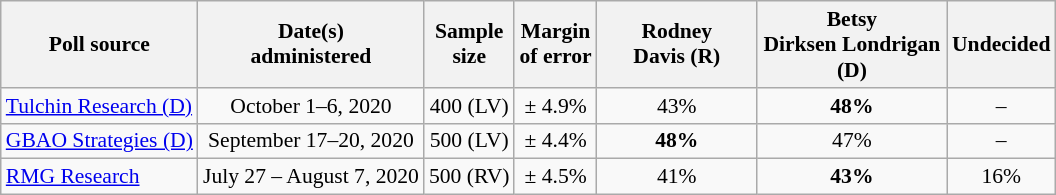<table class="wikitable" style="font-size:90%;text-align:center;">
<tr>
<th>Poll source</th>
<th>Date(s)<br>administered</th>
<th>Sample<br>size</th>
<th>Margin<br>of error</th>
<th style="width:100px;">Rodney<br>Davis (R)</th>
<th style="width:120px;">Betsy<br>Dirksen Londrigan (D)</th>
<th>Undecided</th>
</tr>
<tr>
<td style="text-align:left;"><a href='#'>Tulchin Research (D)</a></td>
<td>October 1–6, 2020</td>
<td>400 (LV)</td>
<td>± 4.9%</td>
<td>43%</td>
<td><strong>48%</strong></td>
<td>–</td>
</tr>
<tr>
<td style="text-align:left;"><a href='#'>GBAO Strategies (D)</a></td>
<td>September 17–20, 2020</td>
<td>500 (LV)</td>
<td>± 4.4%</td>
<td><strong>48%</strong></td>
<td>47%</td>
<td>–</td>
</tr>
<tr>
<td style="text-align:left;"><a href='#'>RMG Research</a></td>
<td>July 27 – August 7, 2020</td>
<td>500 (RV)</td>
<td>± 4.5%</td>
<td>41%</td>
<td><strong>43%</strong></td>
<td>16%</td>
</tr>
</table>
